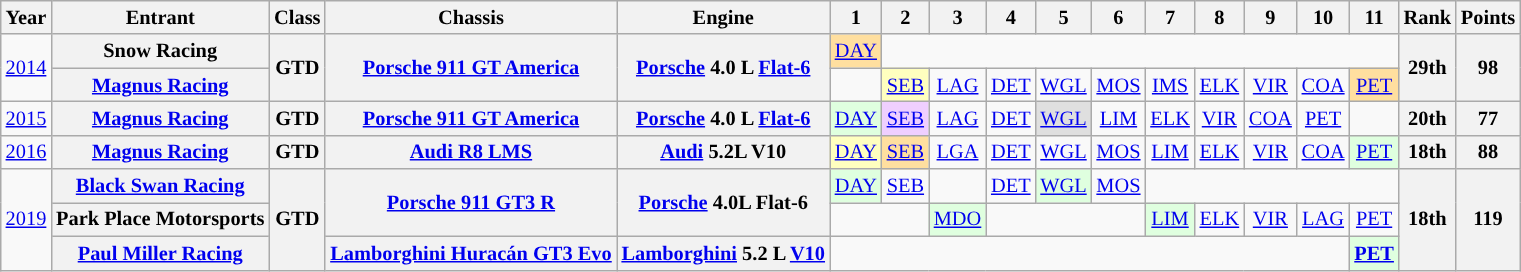<table class="wikitable" style="text-align:center; font-size:85%">
<tr>
<th>Year</th>
<th>Entrant</th>
<th>Class</th>
<th>Chassis</th>
<th>Engine</th>
<th>1</th>
<th>2</th>
<th>3</th>
<th>4</th>
<th>5</th>
<th>6</th>
<th>7</th>
<th>8</th>
<th>9</th>
<th>10</th>
<th>11</th>
<th>Rank</th>
<th>Points</th>
</tr>
<tr>
<td rowspan="2"><a href='#'>2014</a></td>
<th>Snow Racing</th>
<th rowspan="2">GTD</th>
<th rowspan="2"><a href='#'>Porsche 911 GT America</a></th>
<th rowspan="2"><a href='#'>Porsche</a> 4.0 L <a href='#'>Flat-6</a></th>
<td style="background:#FFDF9F;"><a href='#'>DAY</a><br></td>
<td colspan="10"></td>
<th rowspan="2">29th</th>
<th rowspan="2">98</th>
</tr>
<tr>
<th><a href='#'>Magnus Racing</a></th>
<td></td>
<td style="background:#FFFFBF;"><a href='#'>SEB</a><br></td>
<td style="background:#;"><a href='#'>LAG</a></td>
<td style="background:#;"><a href='#'>DET</a></td>
<td style="background:#;"><a href='#'>WGL</a></td>
<td style="background:#;"><a href='#'>MOS</a></td>
<td style="background:#;"><a href='#'>IMS</a></td>
<td style="background:#;"><a href='#'>ELK</a></td>
<td style="background:#;"><a href='#'>VIR</a></td>
<td style="background:#;"><a href='#'>COA</a></td>
<td style="background:#FFDF9F;"><a href='#'>PET</a><br></td>
</tr>
<tr>
<td><a href='#'>2015</a></td>
<th nowrap><a href='#'>Magnus Racing</a></th>
<th>GTD</th>
<th nowrap><a href='#'>Porsche 911 GT America</a></th>
<th nowrap><a href='#'>Porsche</a> 4.0 L <a href='#'>Flat-6</a></th>
<td style="background:#DFFFDF;"><a href='#'>DAY</a><br></td>
<td style="background:#EFCFFF;"><a href='#'>SEB</a><br></td>
<td style="background:#;"><a href='#'>LAG</a></td>
<td style="background:#;"><a href='#'>DET</a></td>
<td style="background:#DFDFDF;"><a href='#'>WGL</a><br></td>
<td style="background:#;"><a href='#'>LIM</a></td>
<td style="background:#;"><a href='#'>ELK</a></td>
<td style="background:#;"><a href='#'>VIR</a></td>
<td style="background:#;"><a href='#'>COA</a></td>
<td style="background:#;"><a href='#'>PET</a></td>
<td></td>
<th>20th</th>
<th>77</th>
</tr>
<tr>
<td><a href='#'>2016</a></td>
<th nowrap><a href='#'>Magnus Racing</a></th>
<th>GTD</th>
<th nowrap><a href='#'>Audi R8 LMS</a></th>
<th nowrap><a href='#'>Audi</a> 5.2L V10</th>
<td style="background:#FFFFBF;"><a href='#'>DAY</a><br></td>
<td style="background:#ffdf9f;"><a href='#'>SEB</a><br></td>
<td><a href='#'>LGA</a></td>
<td><a href='#'>DET</a></td>
<td><a href='#'>WGL</a></td>
<td><a href='#'>MOS</a></td>
<td><a href='#'>LIM</a></td>
<td><a href='#'>ELK</a></td>
<td><a href='#'>VIR</a></td>
<td><a href='#'>COA</a></td>
<td style="background:#dfffdf;"><a href='#'>PET</a><br></td>
<th>18th</th>
<th>88</th>
</tr>
<tr>
<td rowspan="3"><a href='#'>2019</a></td>
<th><a href='#'>Black Swan Racing</a></th>
<th rowspan="3">GTD</th>
<th rowspan="2"><a href='#'>Porsche 911 GT3 R</a></th>
<th rowspan="2"><a href='#'>Porsche</a> 4.0L Flat-6</th>
<td style="background:#dfffdf;"><a href='#'>DAY</a> <br></td>
<td><a href='#'>SEB</a> <br></td>
<td></td>
<td><a href='#'>DET</a></td>
<td style="background:#dfffdf;"><a href='#'>WGL</a> <br></td>
<td><a href='#'>MOS</a></td>
<td colspan="5"></td>
<th rowspan="3">18th</th>
<th rowspan="3">119</th>
</tr>
<tr>
<th>Park Place Motorsports</th>
<td colspan="2"></td>
<td style="background:#DFFFDF;"><a href='#'>MDO</a> <br></td>
<td colspan="3"></td>
<td style="background:#dfffdf;"><a href='#'>LIM</a> <br></td>
<td style="background:#;"><a href='#'>ELK</a> <br></td>
<td style="background:#;"><a href='#'>VIR</a> <br></td>
<td style="background:#;"><a href='#'>LAG</a> <br></td>
<td><a href='#'>PET</a></td>
</tr>
<tr>
<th><a href='#'>Paul Miller Racing</a></th>
<th><a href='#'>Lamborghini Huracán GT3 Evo</a></th>
<th><a href='#'>Lamborghini</a> 5.2 L <a href='#'>V10</a></th>
<td colspan="10"></td>
<td style="background:#dfffdf;"><strong><a href='#'>PET</a></strong><br></td>
</tr>
</table>
